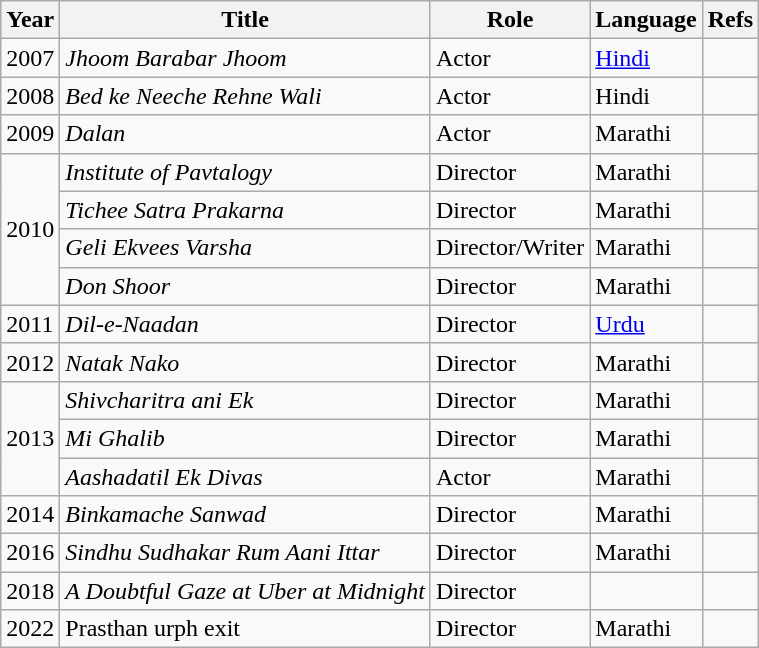<table class="wikitable sortable">
<tr>
<th>Year</th>
<th>Title</th>
<th>Role</th>
<th>Language</th>
<th>Refs</th>
</tr>
<tr>
<td>2007</td>
<td><em>Jhoom Barabar Jhoom</em></td>
<td>Actor</td>
<td><a href='#'>Hindi</a></td>
<td></td>
</tr>
<tr>
<td>2008</td>
<td><em>Bed ke Neeche Rehne Wali</em></td>
<td>Actor</td>
<td>Hindi</td>
<td></td>
</tr>
<tr>
<td>2009</td>
<td><em>Dalan</em></td>
<td>Actor</td>
<td>Marathi</td>
<td></td>
</tr>
<tr>
<td rowspan="4">2010</td>
<td><em>Institute of Pavtalogy</em></td>
<td>Director</td>
<td>Marathi</td>
<td></td>
</tr>
<tr>
<td><em>Tichee Satra Prakarna</em></td>
<td>Director</td>
<td>Marathi</td>
<td></td>
</tr>
<tr>
<td><em>Geli Ekvees Varsha</em></td>
<td>Director/Writer</td>
<td>Marathi</td>
<td></td>
</tr>
<tr>
<td><em>Don Shoor</em></td>
<td>Director</td>
<td>Marathi</td>
<td></td>
</tr>
<tr>
<td>2011</td>
<td><em>Dil-e-Naadan</em></td>
<td>Director</td>
<td><a href='#'>Urdu</a></td>
<td></td>
</tr>
<tr>
<td>2012</td>
<td><em>Natak Nako</em></td>
<td>Director</td>
<td>Marathi</td>
<td></td>
</tr>
<tr>
<td rowspan="3">2013</td>
<td><em>Shivcharitra ani Ek</em></td>
<td>Director</td>
<td>Marathi</td>
<td></td>
</tr>
<tr>
<td><em>Mi Ghalib</em></td>
<td>Director</td>
<td>Marathi</td>
<td></td>
</tr>
<tr>
<td><em>Aashadatil Ek Divas</em></td>
<td>Actor</td>
<td>Marathi</td>
<td></td>
</tr>
<tr>
<td>2014</td>
<td><em>Binkamache Sanwad</em></td>
<td>Director</td>
<td>Marathi</td>
<td></td>
</tr>
<tr>
<td>2016</td>
<td><em>Sindhu Sudhakar Rum Aani Ittar</em></td>
<td>Director</td>
<td>Marathi</td>
<td></td>
</tr>
<tr>
<td>2018</td>
<td><em>A Doubtful Gaze at Uber at Midnight</em></td>
<td>Director</td>
<td></td>
<td></td>
</tr>
<tr>
<td>2022</td>
<td>Prasthan urph exit</td>
<td>Director</td>
<td>Marathi</td>
<td></td>
</tr>
</table>
